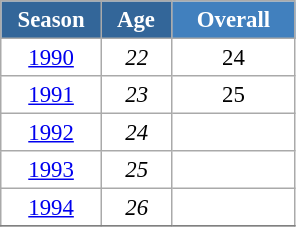<table class="wikitable" style="font-size:95%; text-align:center; border:grey solid 1px; border-collapse:collapse; background:#ffffff;">
<tr>
<th style="background-color:#369; color:white; width:60px;"> Season </th>
<th style="background-color:#369; color:white; width:40px;"> Age </th>
<th style="background-color:#4180be; color:white; width:75px;">Overall</th>
</tr>
<tr>
<td><a href='#'>1990</a></td>
<td><em>22</em></td>
<td>24</td>
</tr>
<tr>
<td><a href='#'>1991</a></td>
<td><em>23</em></td>
<td>25</td>
</tr>
<tr>
<td><a href='#'>1992</a></td>
<td><em>24</em></td>
<td></td>
</tr>
<tr>
<td><a href='#'>1993</a></td>
<td><em>25</em></td>
<td></td>
</tr>
<tr>
<td><a href='#'>1994</a></td>
<td><em>26</em></td>
<td></td>
</tr>
<tr>
</tr>
</table>
